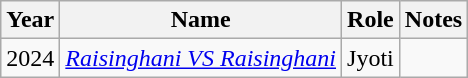<table class="wikitable">
<tr>
<th>Year</th>
<th>Name</th>
<th>Role</th>
<th>Notes</th>
</tr>
<tr>
<td>2024</td>
<td><em><a href='#'>Raisinghani VS Raisinghani</a></em></td>
<td>Jyoti</td>
<td></td>
</tr>
</table>
